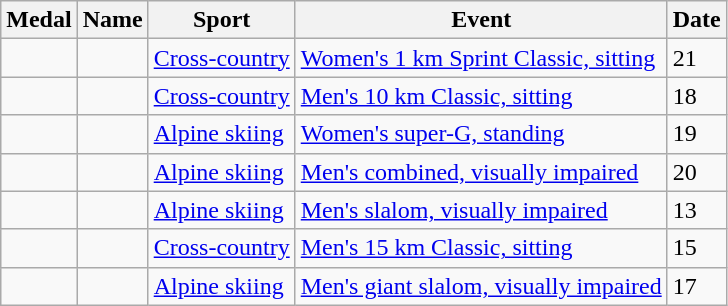<table class="wikitable sortable" style="font-size:100%">
<tr>
<th>Medal</th>
<th>Name</th>
<th>Sport</th>
<th>Event</th>
<th>Date</th>
</tr>
<tr>
<td></td>
<td></td>
<td><a href='#'>Cross-country</a></td>
<td><a href='#'>Women's 1 km Sprint Classic, sitting</a></td>
<td>21</td>
</tr>
<tr>
<td></td>
<td></td>
<td><a href='#'>Cross-country</a></td>
<td><a href='#'>Men's 10 km Classic, sitting</a></td>
<td>18</td>
</tr>
<tr>
<td></td>
<td></td>
<td><a href='#'>Alpine skiing</a></td>
<td><a href='#'>Women's super-G, standing</a></td>
<td>19</td>
</tr>
<tr>
<td></td>
<td></td>
<td><a href='#'>Alpine skiing</a></td>
<td><a href='#'>Men's combined, visually impaired</a></td>
<td>20</td>
</tr>
<tr>
<td></td>
<td></td>
<td><a href='#'>Alpine skiing</a></td>
<td><a href='#'>Men's slalom, visually impaired</a></td>
<td>13</td>
</tr>
<tr>
<td></td>
<td></td>
<td><a href='#'>Cross-country</a></td>
<td><a href='#'>Men's 15 km Classic, sitting</a></td>
<td>15</td>
</tr>
<tr>
<td></td>
<td></td>
<td><a href='#'>Alpine skiing</a></td>
<td><a href='#'>Men's giant slalom, visually impaired</a></td>
<td>17</td>
</tr>
</table>
